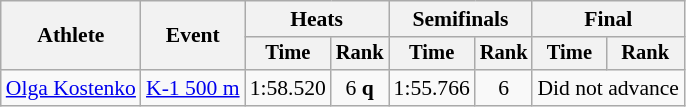<table class="wikitable" style="font-size:90%">
<tr>
<th rowspan=2>Athlete</th>
<th rowspan=2>Event</th>
<th colspan=2>Heats</th>
<th colspan=2>Semifinals</th>
<th colspan=2>Final</th>
</tr>
<tr style="font-size:95%">
<th>Time</th>
<th>Rank</th>
<th>Time</th>
<th>Rank</th>
<th>Time</th>
<th>Rank</th>
</tr>
<tr align=center>
<td align=left><a href='#'>Olga Kostenko</a></td>
<td align=left><a href='#'>K-1 500 m</a></td>
<td>1:58.520</td>
<td>6 <strong>q</strong></td>
<td>1:55.766</td>
<td>6</td>
<td colspan=2>Did not advance</td>
</tr>
</table>
